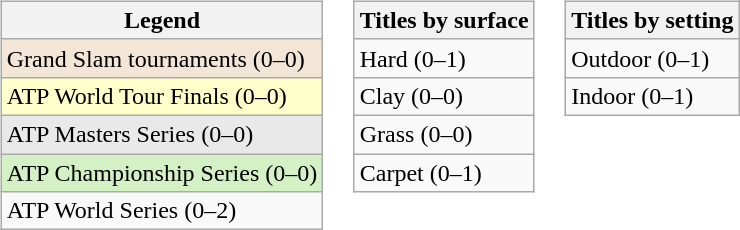<table>
<tr valign=top>
<td><br><table class=wikitable>
<tr>
<th>Legend</th>
</tr>
<tr style=background:#f3e6d7>
<td>Grand Slam tournaments (0–0)</td>
</tr>
<tr style=background:#ffffcc>
<td>ATP World Tour Finals (0–0)</td>
</tr>
<tr style=background:#e9e9e9>
<td>ATP  Masters Series (0–0)</td>
</tr>
<tr style=background:#d4f1c5>
<td>ATP  Championship Series (0–0)</td>
</tr>
<tr>
<td>ATP  World Series (0–2)</td>
</tr>
</table>
</td>
<td><br><table class=wikitable>
<tr>
<th>Titles by surface</th>
</tr>
<tr>
<td>Hard (0–1)</td>
</tr>
<tr>
<td>Clay (0–0)</td>
</tr>
<tr>
<td>Grass (0–0)</td>
</tr>
<tr>
<td>Carpet (0–1)</td>
</tr>
</table>
</td>
<td><br><table class=wikitable>
<tr>
<th>Titles by setting</th>
</tr>
<tr>
<td>Outdoor (0–1)</td>
</tr>
<tr>
<td>Indoor (0–1)</td>
</tr>
</table>
</td>
</tr>
</table>
